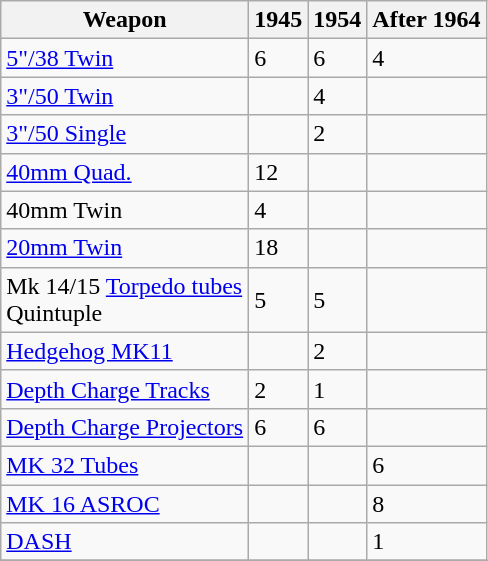<table class="wikitable">
<tr>
<th>Weapon</th>
<th>1945</th>
<th>1954</th>
<th>After 1964</th>
</tr>
<tr>
<td><a href='#'>5"/38 Twin</a></td>
<td>6</td>
<td>6</td>
<td>4</td>
</tr>
<tr>
<td><a href='#'>3"/50 Twin</a></td>
<td></td>
<td>4</td>
<td></td>
</tr>
<tr>
<td><a href='#'>3"/50 Single</a></td>
<td></td>
<td>2</td>
<td></td>
</tr>
<tr>
<td><a href='#'>40mm Quad.</a></td>
<td>12</td>
<td></td>
<td></td>
</tr>
<tr>
<td>40mm Twin</td>
<td>4</td>
<td></td>
<td></td>
</tr>
<tr>
<td><a href='#'>20mm Twin</a></td>
<td>18</td>
<td></td>
<td></td>
</tr>
<tr>
<td>Mk 14/15 <a href='#'>Torpedo tubes</a><br> Quintuple</td>
<td>5</td>
<td>5</td>
<td></td>
</tr>
<tr>
<td><a href='#'>Hedgehog MK11</a></td>
<td></td>
<td>2</td>
<td></td>
</tr>
<tr>
<td><a href='#'>Depth Charge Tracks</a></td>
<td>2</td>
<td>1</td>
<td></td>
</tr>
<tr>
<td><a href='#'>Depth Charge Projectors</a></td>
<td>6</td>
<td>6</td>
<td></td>
</tr>
<tr>
<td><a href='#'>MK 32 Tubes</a></td>
<td></td>
<td></td>
<td>6</td>
</tr>
<tr>
<td><a href='#'>MK 16 ASROC</a></td>
<td></td>
<td></td>
<td>8</td>
</tr>
<tr>
<td><a href='#'>DASH</a></td>
<td></td>
<td></td>
<td>1</td>
</tr>
<tr>
</tr>
</table>
